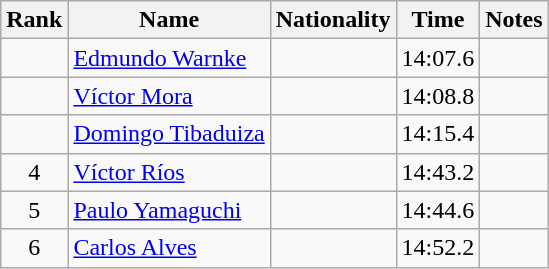<table class="wikitable sortable" style="text-align:center">
<tr>
<th>Rank</th>
<th>Name</th>
<th>Nationality</th>
<th>Time</th>
<th>Notes</th>
</tr>
<tr>
<td></td>
<td align=left><a href='#'>Edmundo Warnke</a></td>
<td align=left></td>
<td>14:07.6</td>
<td></td>
</tr>
<tr>
<td></td>
<td align=left><a href='#'>Víctor Mora</a></td>
<td align=left></td>
<td>14:08.8</td>
<td></td>
</tr>
<tr>
<td></td>
<td align=left><a href='#'>Domingo Tibaduiza</a></td>
<td align=left></td>
<td>14:15.4</td>
<td></td>
</tr>
<tr>
<td>4</td>
<td align=left><a href='#'>Víctor Ríos</a></td>
<td align=left></td>
<td>14:43.2</td>
<td></td>
</tr>
<tr>
<td>5</td>
<td align=left><a href='#'>Paulo Yamaguchi</a></td>
<td align=left></td>
<td>14:44.6</td>
<td></td>
</tr>
<tr>
<td>6</td>
<td align=left><a href='#'>Carlos Alves</a></td>
<td align=left></td>
<td>14:52.2</td>
<td></td>
</tr>
</table>
